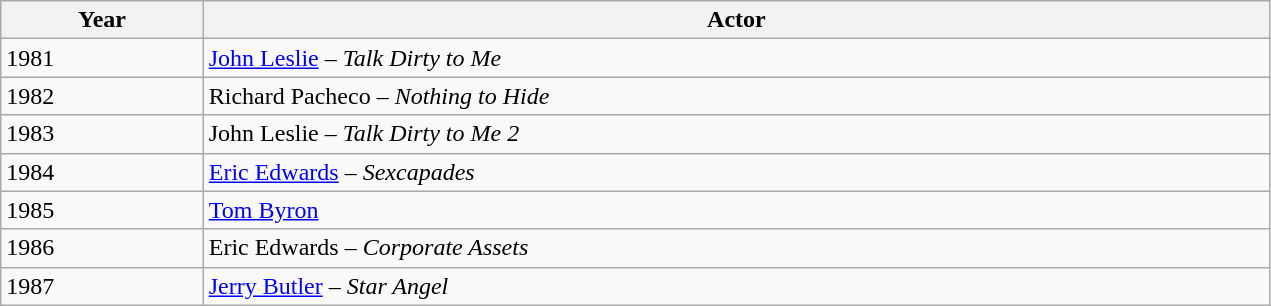<table class=wikitable width="67%">
<tr>
<th width="15">Year</th>
<th width="200">Actor</th>
</tr>
<tr>
<td>1981</td>
<td><a href='#'>John Leslie</a> – <em>Talk Dirty to Me</em></td>
</tr>
<tr>
<td>1982</td>
<td>Richard Pacheco – <em>Nothing to Hide</em></td>
</tr>
<tr>
<td>1983</td>
<td>John Leslie – <em>Talk Dirty to Me 2</em></td>
</tr>
<tr>
<td>1984</td>
<td><a href='#'>Eric Edwards</a> – <em>Sexcapades</em></td>
</tr>
<tr>
<td>1985</td>
<td><a href='#'>Tom Byron</a></td>
</tr>
<tr>
<td>1986</td>
<td>Eric Edwards – <em>Corporate Assets</em></td>
</tr>
<tr>
<td>1987</td>
<td><a href='#'>Jerry Butler</a> – <em>Star Angel</em></td>
</tr>
</table>
